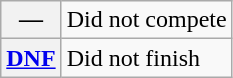<table class="wikitable">
<tr>
<th scope="row">—</th>
<td>Did not compete</td>
</tr>
<tr>
<th scope="row"><a href='#'>DNF</a></th>
<td>Did not finish</td>
</tr>
</table>
